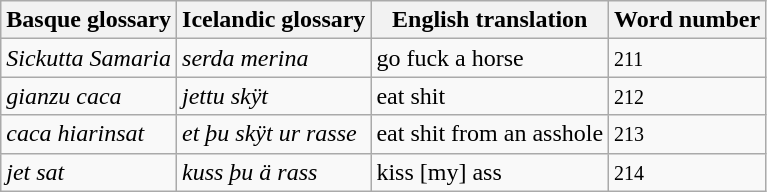<table class="wikitable">
<tr>
<th>Basque glossary</th>
<th>Icelandic glossary</th>
<th>English translation</th>
<th>Word number</th>
</tr>
<tr>
<td><em>Sickutta Samaria</em></td>
<td><em>serda merina</em></td>
<td>go fuck a horse</td>
<td><small>211</small></td>
</tr>
<tr>
<td><em>gianzu caca</em></td>
<td><em>jettu skÿt</em></td>
<td>eat shit</td>
<td><small>212</small></td>
</tr>
<tr>
<td><em>caca hiarinsat</em></td>
<td><em>et þu skÿt ur rasse</em></td>
<td>eat shit from an asshole</td>
<td><small>213</small></td>
</tr>
<tr>
<td><em>jet sat</em></td>
<td><em>kuss þu ä rass</em></td>
<td>kiss [my] ass</td>
<td><small>214</small></td>
</tr>
</table>
